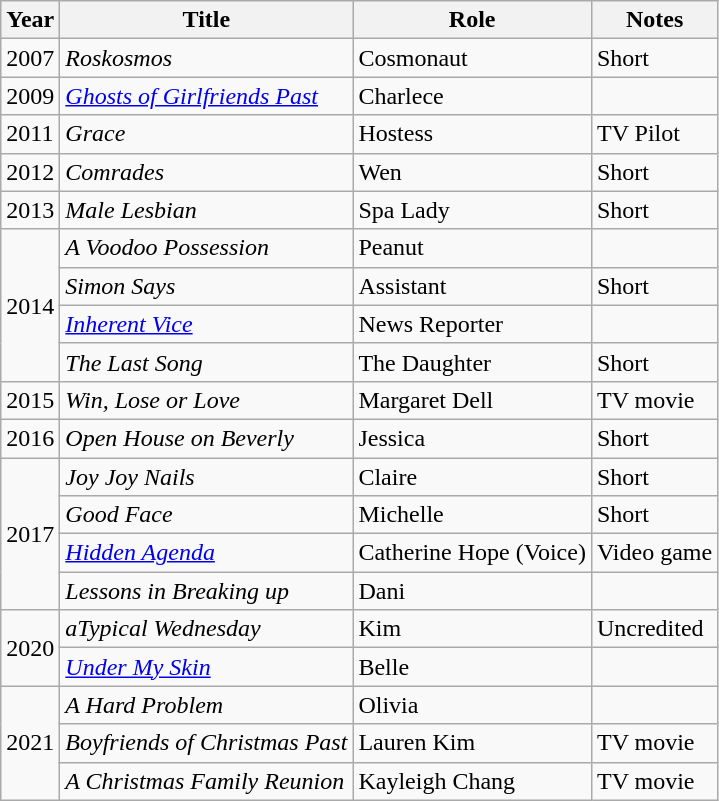<table class="wikitable sortable">
<tr>
<th>Year</th>
<th>Title</th>
<th>Role</th>
<th class="unsortable">Notes</th>
</tr>
<tr>
<td>2007</td>
<td><em>Roskosmos</em></td>
<td>Cosmonaut</td>
<td>Short</td>
</tr>
<tr>
<td>2009</td>
<td><em><a href='#'>Ghosts of Girlfriends Past</a></em></td>
<td>Charlece</td>
<td></td>
</tr>
<tr>
<td>2011</td>
<td><em>Grace</em></td>
<td>Hostess</td>
<td>TV Pilot</td>
</tr>
<tr>
<td>2012</td>
<td><em>Comrades</em></td>
<td>Wen</td>
<td>Short</td>
</tr>
<tr>
<td>2013</td>
<td><em>Male Lesbian</em></td>
<td>Spa Lady</td>
<td>Short</td>
</tr>
<tr>
<td rowspan=4>2014</td>
<td><em>A Voodoo Possession</em></td>
<td>Peanut</td>
<td></td>
</tr>
<tr>
<td><em>Simon Says</em></td>
<td>Assistant</td>
<td>Short</td>
</tr>
<tr>
<td><em><a href='#'>Inherent Vice</a></em></td>
<td>News Reporter</td>
<td></td>
</tr>
<tr>
<td><em>The Last Song</em></td>
<td>The Daughter</td>
<td>Short</td>
</tr>
<tr>
<td>2015</td>
<td><em>Win, Lose or Love</em></td>
<td>Margaret Dell</td>
<td>TV movie</td>
</tr>
<tr>
<td>2016</td>
<td><em>Open House on Beverly</em></td>
<td>Jessica</td>
<td>Short</td>
</tr>
<tr>
<td rowspan=4>2017</td>
<td><em>Joy Joy Nails</em></td>
<td>Claire</td>
<td>Short</td>
</tr>
<tr>
<td><em>Good Face</em></td>
<td>Michelle</td>
<td>Short</td>
</tr>
<tr>
<td><em><a href='#'>Hidden Agenda</a></em></td>
<td>Catherine Hope (Voice)</td>
<td>Video game</td>
</tr>
<tr>
<td><em>Lessons in Breaking up</em></td>
<td>Dani</td>
<td></td>
</tr>
<tr>
<td rowspan=2>2020</td>
<td><em>aTypical Wednesday</em></td>
<td>Kim</td>
<td>Uncredited</td>
</tr>
<tr>
<td><em><a href='#'>Under My Skin</a></em></td>
<td>Belle</td>
<td></td>
</tr>
<tr>
<td rowspan=3>2021</td>
<td><em>A Hard Problem</em></td>
<td>Olivia</td>
<td></td>
</tr>
<tr>
<td><em>Boyfriends of Christmas Past</em></td>
<td>Lauren Kim</td>
<td>TV movie</td>
</tr>
<tr>
<td><em>A Christmas Family Reunion</em></td>
<td>Kayleigh Chang</td>
<td>TV movie</td>
</tr>
</table>
